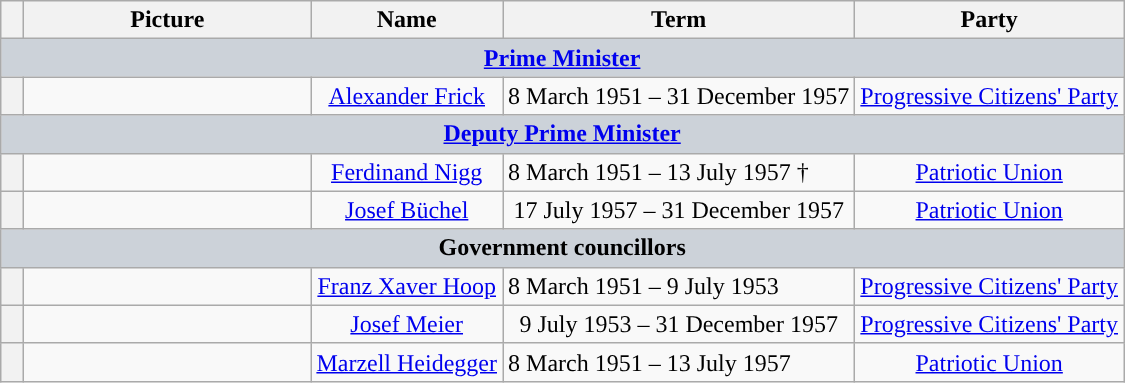<table class="wikitable" style="text-align:center">
<tr>
<th style="width: 0.5em"></th>
<th style="width: 11.5em"><strong>Picture</strong></th>
<th><strong>Name</strong></th>
<th><strong>Term</strong></th>
<th><strong>Party</strong></th>
</tr>
<tr>
<th colspan="6" style="background:#CCD2D9"><a href='#'>Prime Minister</a></th>
</tr>
<tr>
<th style="background:"></th>
<td></td>
<td><a href='#'>Alexander Frick</a></td>
<td style="text-align:left">8 March 1951 – 31 December 1957</td>
<td><a href='#'>Progressive Citizens' Party</a></td>
</tr>
<tr>
<th colspan="6" style="background:#CCD2D9"><a href='#'>Deputy Prime Minister</a></th>
</tr>
<tr>
<th style="background:"></th>
<td></td>
<td><a href='#'>Ferdinand Nigg</a></td>
<td style="text-align:left">8 March 1951 – 13 July 1957 †</td>
<td><a href='#'>Patriotic Union</a></td>
</tr>
<tr>
<th style="background:"></th>
<td></td>
<td><a href='#'>Josef Büchel</a></td>
<td>17 July 1957 – 31 December 1957</td>
<td><a href='#'>Patriotic Union</a></td>
</tr>
<tr>
<th colspan="6" style="background:#CCD2D9">Government councillors</th>
</tr>
<tr>
<th style="background:"></th>
<td></td>
<td><a href='#'>Franz Xaver Hoop</a></td>
<td style="text-align:left">8 March 1951 – 9 July  1953</td>
<td><a href='#'>Progressive Citizens' Party</a></td>
</tr>
<tr>
<th style="background:"></th>
<td></td>
<td><a href='#'>Josef Meier</a></td>
<td>9 July 1953 – 31 December 1957</td>
<td><a href='#'>Progressive Citizens' Party</a></td>
</tr>
<tr>
<th style="background:"></th>
<td></td>
<td><a href='#'>Marzell Heidegger</a></td>
<td style="text-align:left">8 March 1951 – 13 July 1957</td>
<td><a href='#'>Patriotic Union</a></td>
</tr>
</table>
